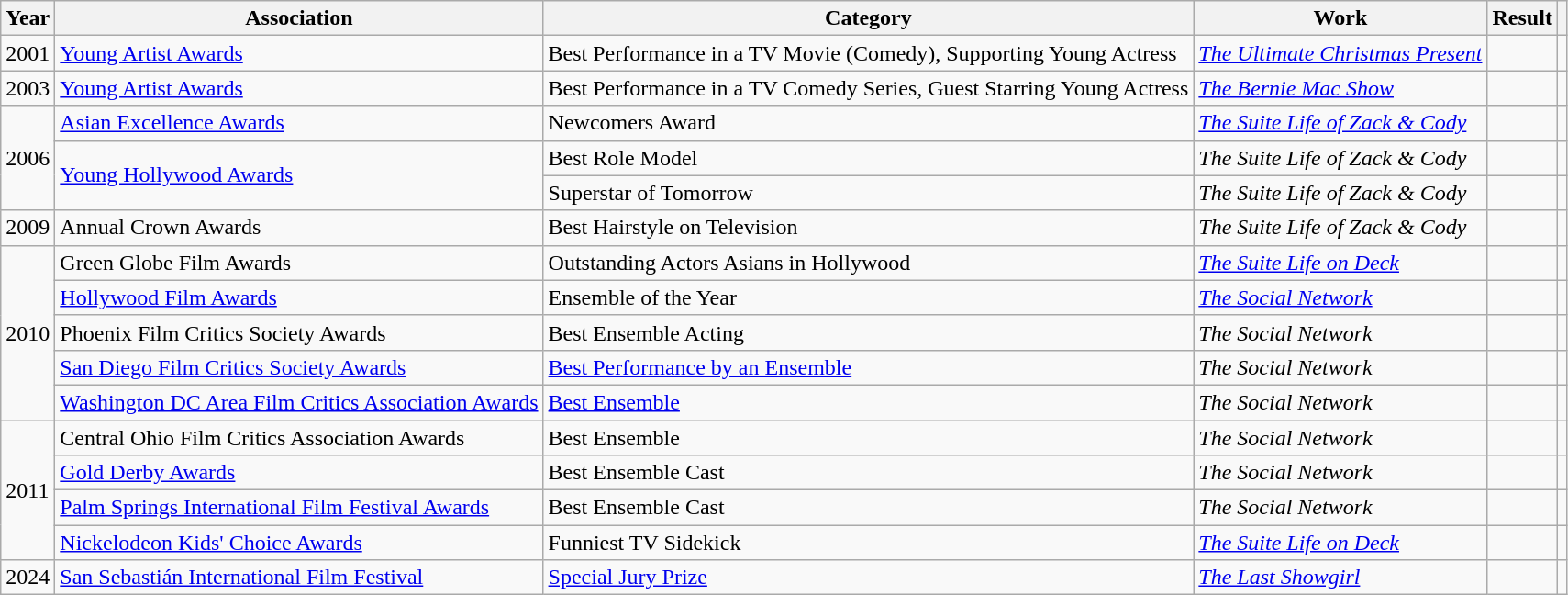<table class="wikitable">
<tr>
<th>Year</th>
<th>Association</th>
<th>Category</th>
<th>Work</th>
<th>Result</th>
<th></th>
</tr>
<tr>
<td>2001</td>
<td><a href='#'>Young Artist Awards</a></td>
<td>Best Performance in a TV Movie (Comedy), Supporting Young Actress</td>
<td><em><a href='#'>The Ultimate Christmas Present</a></em></td>
<td></td>
<td style="text-align:center"></td>
</tr>
<tr>
<td>2003</td>
<td><a href='#'>Young Artist Awards</a></td>
<td>Best Performance in a TV Comedy Series, Guest Starring Young Actress</td>
<td><em><a href='#'>The Bernie Mac Show</a></em></td>
<td></td>
<td style="text-align:center"></td>
</tr>
<tr>
<td rowspan="3">2006</td>
<td><a href='#'>Asian Excellence Awards</a></td>
<td>Newcomers Award</td>
<td><em><a href='#'>The Suite Life of Zack & Cody</a></em></td>
<td></td>
<td style="text-align:center"></td>
</tr>
<tr>
<td rowspan="2"><a href='#'>Young Hollywood Awards</a></td>
<td>Best Role Model</td>
<td><em>The Suite Life of Zack & Cody</em></td>
<td></td>
<td style="text-align:center"></td>
</tr>
<tr>
<td>Superstar of Tomorrow</td>
<td><em>The Suite Life of Zack & Cody</em></td>
<td></td>
<td style="text-align:center"></td>
</tr>
<tr>
<td>2009</td>
<td>Annual Crown Awards</td>
<td>Best Hairstyle on Television</td>
<td><em>The Suite Life of Zack & Cody</em></td>
<td></td>
<td style="text-align:center"></td>
</tr>
<tr>
<td rowspan="5">2010</td>
<td>Green Globe Film Awards</td>
<td>Outstanding Actors Asians in Hollywood</td>
<td><em><a href='#'>The Suite Life on Deck</a></em></td>
<td></td>
<td style="text-align:center"></td>
</tr>
<tr>
<td><a href='#'>Hollywood Film Awards</a></td>
<td>Ensemble of the Year</td>
<td><em><a href='#'>The Social Network</a></em></td>
<td></td>
<td style="text-align:center"></td>
</tr>
<tr>
<td>Phoenix Film Critics Society Awards</td>
<td>Best Ensemble Acting</td>
<td><em>The Social Network</em></td>
<td></td>
<td style="text-align:center"></td>
</tr>
<tr>
<td><a href='#'>San Diego Film Critics Society Awards</a></td>
<td><a href='#'>Best Performance by an Ensemble</a></td>
<td><em>The Social Network</em></td>
<td></td>
<td style="text-align:center"></td>
</tr>
<tr>
<td><a href='#'>Washington DC Area Film Critics Association Awards</a></td>
<td><a href='#'>Best Ensemble</a></td>
<td><em>The Social Network</em></td>
<td></td>
<td style="text-align:center"></td>
</tr>
<tr>
<td rowspan="4">2011</td>
<td>Central Ohio Film Critics Association Awards</td>
<td>Best Ensemble</td>
<td><em>The Social Network</em></td>
<td></td>
<td style="text-align:center"></td>
</tr>
<tr>
<td><a href='#'>Gold Derby Awards</a></td>
<td>Best Ensemble Cast</td>
<td><em>The Social Network</em></td>
<td></td>
<td style="text-align:center"></td>
</tr>
<tr>
<td><a href='#'>Palm Springs International Film Festival Awards</a></td>
<td>Best Ensemble Cast</td>
<td><em>The Social Network</em></td>
<td></td>
<td style="text-align:center"></td>
</tr>
<tr>
<td><a href='#'>Nickelodeon Kids' Choice Awards</a></td>
<td>Funniest TV Sidekick</td>
<td><em><a href='#'>The Suite Life on Deck</a></em></td>
<td></td>
<td style="text-align:center"></td>
</tr>
<tr>
<td>2024</td>
<td><a href='#'>San Sebastián International Film Festival</a></td>
<td><a href='#'>Special Jury Prize</a></td>
<td><em><a href='#'>The Last Showgirl</a></em></td>
<td></td>
<td style="text-align:center"></td>
</tr>
</table>
